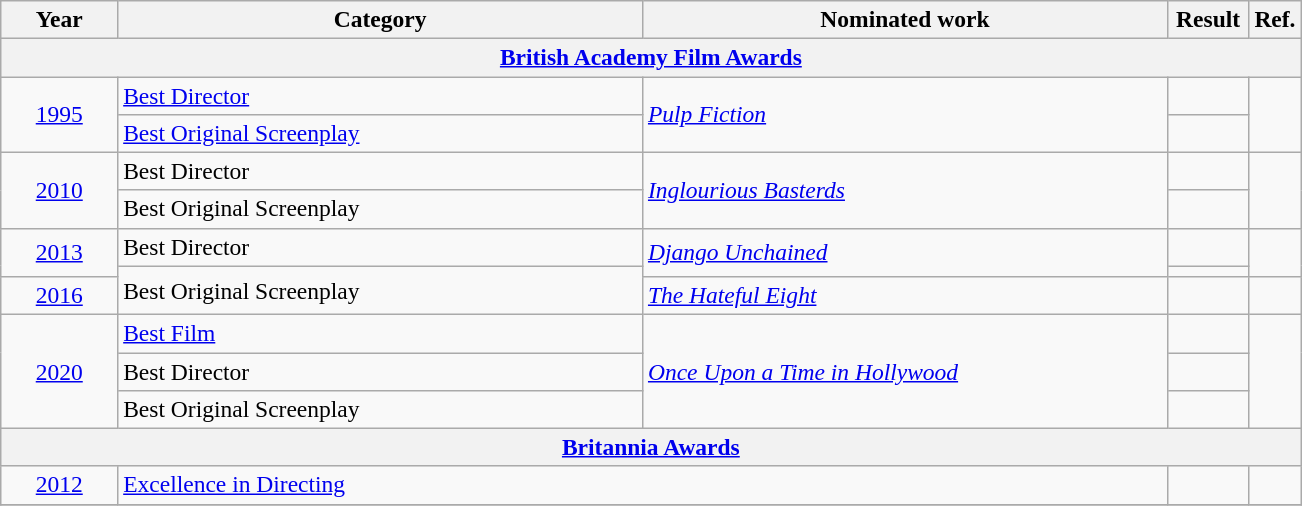<table class="wikitable sortable plainrowheaders" Style=font-size:98%>
<tr>
<th scope="col" style="width:9%;">Year</th>
<th scope="col" style="width:20em;">Category</th>
<th scope="col" style="width:20em;">Nominated work</th>
<th scope="col" style="width:2em;">Result</th>
<th scope="col" style="width:4%;" class="unsortable">Ref.</th>
</tr>
<tr>
<th colspan=5><a href='#'>British Academy Film Awards</a></th>
</tr>
<tr>
<td style="text-align:center;", rowspan=2><a href='#'>1995</a></td>
<td><a href='#'>Best Director</a></td>
<td rowspan=2><em><a href='#'>Pulp Fiction</a></em></td>
<td></td>
<td style="text-align:center;", rowspan=2></td>
</tr>
<tr>
<td><a href='#'>Best Original Screenplay</a></td>
<td></td>
</tr>
<tr>
<td style="text-align:center;", rowspan=2><a href='#'>2010</a></td>
<td>Best Director</td>
<td rowspan=2><em><a href='#'>Inglourious Basterds</a></em></td>
<td></td>
<td style="text-align:center;", rowspan=2></td>
</tr>
<tr>
<td>Best Original Screenplay</td>
<td></td>
</tr>
<tr>
<td style="text-align:center;", rowspan=2><a href='#'>2013</a></td>
<td>Best Director</td>
<td rowspan=2><em><a href='#'>Django Unchained</a></em></td>
<td></td>
<td style="text-align:center;", rowspan=2></td>
</tr>
<tr>
<td rowspan=2>Best Original Screenplay</td>
<td></td>
</tr>
<tr>
<td style="text-align:center;"><a href='#'>2016</a></td>
<td><em><a href='#'>The Hateful Eight</a></em></td>
<td></td>
<td style="text-align:center;"></td>
</tr>
<tr>
<td style="text-align:center;", rowspan=3><a href='#'>2020</a></td>
<td><a href='#'>Best Film</a></td>
<td rowspan=3><em><a href='#'>Once Upon a Time in Hollywood</a></em></td>
<td></td>
<td style="text-align:center;", rowspan=3></td>
</tr>
<tr>
<td>Best Director</td>
<td></td>
</tr>
<tr>
<td>Best Original Screenplay</td>
<td></td>
</tr>
<tr>
<th colspan=5><a href='#'>Britannia Awards</a></th>
</tr>
<tr>
<td style="text-align:center;"><a href='#'>2012</a></td>
<td colspan=2><a href='#'>Excellence in Directing</a></td>
<td></td>
<td style="text-align:center;"></td>
</tr>
<tr>
</tr>
</table>
